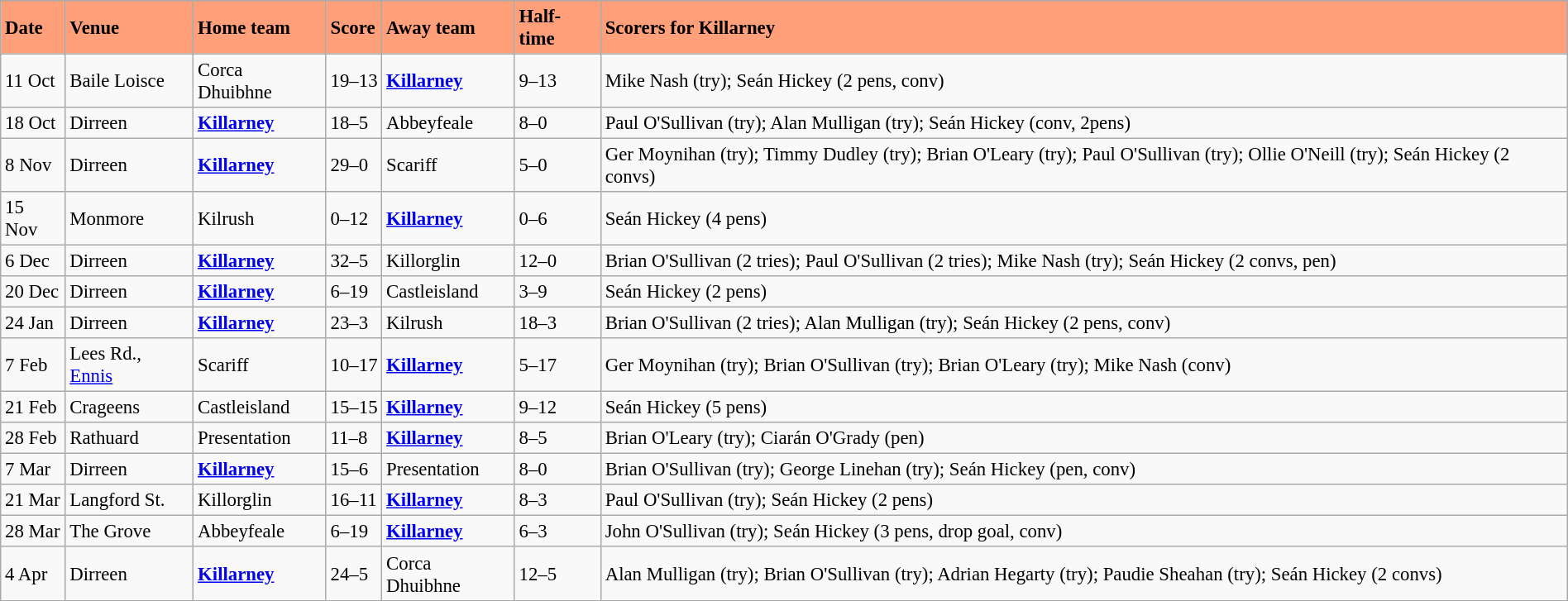<table class="wikitable" style=" float:left; margin:0.5em auto; font-size:95%">
<tr bgcolor="#FFA07A">
<td><strong>Date</strong></td>
<td><strong>Venue</strong></td>
<td><strong>Home team</strong></td>
<td><strong>Score</strong></td>
<td><strong>Away team</strong></td>
<td><strong>Half-time</strong></td>
<td><strong>Scorers for Killarney</strong></td>
</tr>
<tr>
<td>11 Oct</td>
<td>Baile Loisce</td>
<td>Corca Dhuibhne</td>
<td>19–13</td>
<td><strong><a href='#'>Killarney</a></strong></td>
<td>9–13</td>
<td>Mike Nash (try); Seán Hickey (2 pens, conv)</td>
</tr>
<tr>
<td>18 Oct</td>
<td>Dirreen</td>
<td><strong><a href='#'>Killarney</a></strong></td>
<td>18–5</td>
<td>Abbeyfeale</td>
<td>8–0</td>
<td>Paul O'Sullivan (try); Alan Mulligan (try); Seán Hickey (conv, 2pens)</td>
</tr>
<tr>
<td>8 Nov</td>
<td>Dirreen</td>
<td><strong><a href='#'>Killarney</a></strong></td>
<td>29–0</td>
<td>Scariff</td>
<td>5–0</td>
<td>Ger Moynihan (try); Timmy Dudley (try); Brian O'Leary (try); Paul O'Sullivan (try); Ollie O'Neill (try); Seán Hickey (2 convs)</td>
</tr>
<tr>
<td>15 Nov</td>
<td>Monmore</td>
<td>Kilrush</td>
<td>0–12</td>
<td><strong><a href='#'>Killarney</a></strong></td>
<td>0–6</td>
<td>Seán Hickey (4 pens)</td>
</tr>
<tr>
<td>6 Dec</td>
<td>Dirreen</td>
<td><strong><a href='#'>Killarney</a></strong></td>
<td>32–5</td>
<td>Killorglin</td>
<td>12–0</td>
<td>Brian O'Sullivan (2 tries); Paul O'Sullivan (2 tries); Mike Nash (try); Seán Hickey (2 convs, pen)</td>
</tr>
<tr>
<td>20 Dec</td>
<td>Dirreen</td>
<td><strong><a href='#'>Killarney</a></strong></td>
<td>6–19</td>
<td>Castleisland</td>
<td>3–9</td>
<td>Seán Hickey (2 pens)</td>
</tr>
<tr>
<td>24 Jan</td>
<td>Dirreen</td>
<td><strong><a href='#'>Killarney</a></strong></td>
<td>23–3</td>
<td>Kilrush</td>
<td>18–3</td>
<td>Brian O'Sullivan (2 tries); Alan Mulligan (try); Seán Hickey (2 pens, conv)</td>
</tr>
<tr>
<td>7 Feb</td>
<td>Lees Rd., <a href='#'>Ennis</a></td>
<td>Scariff</td>
<td>10–17</td>
<td><strong><a href='#'>Killarney</a></strong></td>
<td>5–17</td>
<td>Ger Moynihan (try); Brian O'Sullivan (try); Brian O'Leary (try); Mike Nash (conv)</td>
</tr>
<tr>
<td>21 Feb</td>
<td>Crageens</td>
<td>Castleisland</td>
<td>15–15</td>
<td><strong><a href='#'>Killarney</a></strong></td>
<td>9–12</td>
<td>Seán Hickey (5 pens)</td>
</tr>
<tr>
<td>28 Feb</td>
<td>Rathuard</td>
<td>Presentation</td>
<td>11–8</td>
<td><strong><a href='#'>Killarney</a></strong></td>
<td>8–5</td>
<td>Brian O'Leary (try); Ciarán O'Grady (pen)</td>
</tr>
<tr>
<td>7 Mar</td>
<td>Dirreen</td>
<td><strong><a href='#'>Killarney</a></strong></td>
<td>15–6</td>
<td>Presentation</td>
<td>8–0</td>
<td>Brian O'Sullivan (try); George Linehan (try); Seán Hickey (pen, conv)</td>
</tr>
<tr>
<td>21 Mar</td>
<td>Langford St.</td>
<td>Killorglin</td>
<td>16–11</td>
<td><strong><a href='#'>Killarney</a></strong></td>
<td>8–3</td>
<td>Paul O'Sullivan (try); Seán Hickey (2 pens)</td>
</tr>
<tr>
<td>28 Mar</td>
<td>The Grove</td>
<td>Abbeyfeale</td>
<td>6–19</td>
<td><strong><a href='#'>Killarney</a></strong></td>
<td>6–3</td>
<td>John O'Sullivan (try); Seán Hickey (3 pens, drop goal, conv)</td>
</tr>
<tr>
<td>4 Apr</td>
<td>Dirreen</td>
<td><strong><a href='#'>Killarney</a></strong></td>
<td>24–5</td>
<td>Corca Dhuibhne</td>
<td>12–5</td>
<td>Alan Mulligan (try); Brian O'Sullivan (try); Adrian Hegarty (try); Paudie Sheahan (try); Seán Hickey (2 convs)</td>
</tr>
</table>
